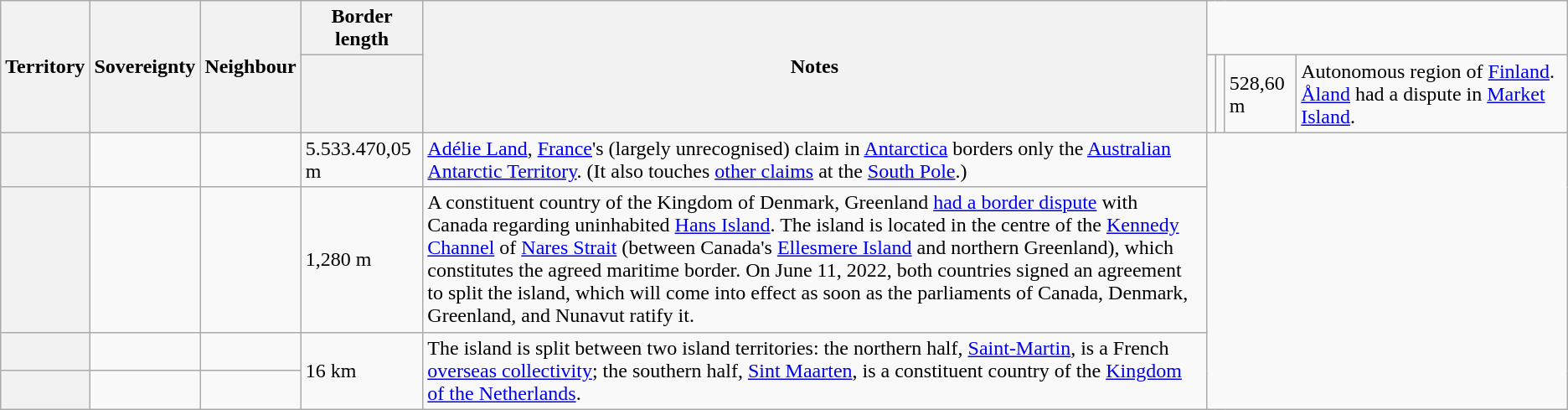<table class="wikitable sortable plainrowheaders">
<tr>
<th rowspan="2" scope="col">Territory</th>
<th rowspan="2" scope="col">Sovereignty</th>
<th rowspan="2" scope="col">Neighbour</th>
<th>Border length</th>
<th rowspan="2" scope="col" class="unsortable" style="width: 50%">Notes</th>
</tr>
<tr>
<th scope="row"></th>
<td></td>
<td></td>
<td>528,60 m</td>
<td>Autonomous region of <a href='#'>Finland</a>. <a href='#'>Åland</a> had a dispute in <a href='#'>Market Island</a>.</td>
</tr>
<tr>
<th scope="row"></th>
<td></td>
<td></td>
<td>5.533.470,05 m</td>
<td><a href='#'>Adélie Land</a>, <a href='#'>France</a>'s (largely unrecognised) claim in <a href='#'>Antarctica</a> borders only the <a href='#'>Australian Antarctic Territory</a>. (It also touches <a href='#'>other claims</a> at the <a href='#'>South Pole</a>.)</td>
</tr>
<tr>
<th scope="row"></th>
<td></td>
<td></td>
<td>1,280 m</td>
<td>A constituent country of the Kingdom of Denmark, Greenland <a href='#'>had a border dispute</a> with Canada regarding uninhabited <a href='#'>Hans Island</a>. The island is located in the centre of the <a href='#'>Kennedy Channel</a> of <a href='#'>Nares Strait</a> (between Canada's <a href='#'>Ellesmere Island</a> and northern Greenland), which constitutes the agreed maritime border. On June 11, 2022, both countries signed an agreement to split the island, which will come into effect as soon as the parliaments of Canada, Denmark, Greenland, and Nunavut ratify it.</td>
</tr>
<tr>
<th scope="row"></th>
<td></td>
<td></td>
<td rowspan="2">16 km</td>
<td rowspan="2">The island is split between two island territories: the northern half, <a href='#'>Saint-Martin</a>, is a French <a href='#'>overseas collectivity</a>; the southern half, <a href='#'>Sint Maarten</a>, is a constituent country of the <a href='#'>Kingdom of the Netherlands</a>.</td>
</tr>
<tr>
<th scope="row"></th>
<td></td>
<td></td>
</tr>
</table>
